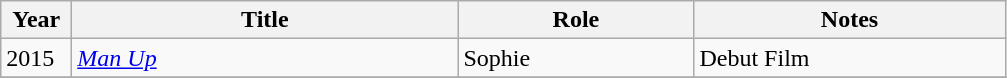<table class="wikitable sortable">
<tr>
<th style="width:  40px;">Year</th>
<th style="width: 250px;">Title</th>
<th style="width: 150px;">Role</th>
<th style="width: 200px;">Notes</th>
</tr>
<tr>
<td>2015</td>
<td><em><a href='#'>Man Up</a></em></td>
<td>Sophie</td>
<td>Debut Film</td>
</tr>
<tr>
</tr>
</table>
